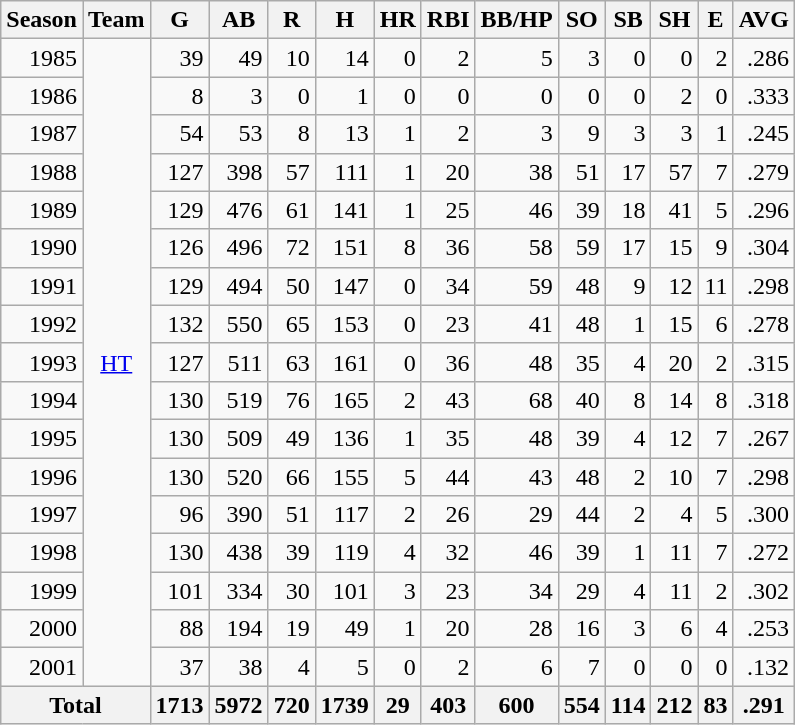<table border=1 class="wikitable">
<tr>
<th>Season</th>
<th>Team</th>
<th>G</th>
<th>AB</th>
<th>R</th>
<th>H</th>
<th>HR</th>
<th>RBI</th>
<th>BB/HP</th>
<th>SO</th>
<th>SB</th>
<th>SH</th>
<th>E</th>
<th>AVG</th>
</tr>
<tr align="right">
<td>1985</td>
<td rowspan="17" style="text-align: center;"><a href='#'>HT</a></td>
<td>39</td>
<td>49</td>
<td>10</td>
<td>14</td>
<td>0</td>
<td>2</td>
<td>5</td>
<td>3</td>
<td>0</td>
<td>0</td>
<td>2</td>
<td>.286</td>
</tr>
<tr align="right">
<td>1986</td>
<td>8</td>
<td>3</td>
<td>0</td>
<td>1</td>
<td>0</td>
<td>0</td>
<td>0</td>
<td>0</td>
<td>0</td>
<td>2</td>
<td>0</td>
<td>.333</td>
</tr>
<tr align="right">
<td>1987</td>
<td>54</td>
<td>53</td>
<td>8</td>
<td>13</td>
<td>1</td>
<td>2</td>
<td>3</td>
<td>9</td>
<td>3</td>
<td>3</td>
<td>1</td>
<td>.245</td>
</tr>
<tr align="right">
<td>1988</td>
<td>127</td>
<td>398</td>
<td>57</td>
<td>111</td>
<td>1</td>
<td>20</td>
<td>38</td>
<td>51</td>
<td>17</td>
<td>57</td>
<td>7</td>
<td>.279</td>
</tr>
<tr align="right">
<td>1989</td>
<td>129</td>
<td>476</td>
<td>61</td>
<td>141</td>
<td>1</td>
<td>25</td>
<td>46</td>
<td>39</td>
<td>18</td>
<td>41</td>
<td>5</td>
<td>.296</td>
</tr>
<tr align="right">
<td>1990</td>
<td>126</td>
<td>496</td>
<td>72</td>
<td>151</td>
<td>8</td>
<td>36</td>
<td>58</td>
<td>59</td>
<td>17</td>
<td>15</td>
<td>9</td>
<td>.304</td>
</tr>
<tr align="right">
<td>1991</td>
<td>129</td>
<td>494</td>
<td>50</td>
<td>147</td>
<td>0</td>
<td>34</td>
<td>59</td>
<td>48</td>
<td>9</td>
<td>12</td>
<td>11</td>
<td>.298</td>
</tr>
<tr align="right">
<td>1992</td>
<td>132</td>
<td>550</td>
<td>65</td>
<td>153</td>
<td>0</td>
<td>23</td>
<td>41</td>
<td>48</td>
<td>1</td>
<td>15</td>
<td>6</td>
<td>.278</td>
</tr>
<tr align="right">
<td>1993</td>
<td>127</td>
<td>511</td>
<td>63</td>
<td>161</td>
<td>0</td>
<td>36</td>
<td>48</td>
<td>35</td>
<td>4</td>
<td>20</td>
<td>2</td>
<td>.315</td>
</tr>
<tr align="right">
<td>1994</td>
<td>130</td>
<td>519</td>
<td>76</td>
<td>165</td>
<td>2</td>
<td>43</td>
<td>68</td>
<td>40</td>
<td>8</td>
<td>14</td>
<td>8</td>
<td>.318</td>
</tr>
<tr align="right">
<td>1995</td>
<td>130</td>
<td>509</td>
<td>49</td>
<td>136</td>
<td>1</td>
<td>35</td>
<td>48</td>
<td>39</td>
<td>4</td>
<td>12</td>
<td>7</td>
<td>.267</td>
</tr>
<tr align="right">
<td>1996</td>
<td>130</td>
<td>520</td>
<td>66</td>
<td>155</td>
<td>5</td>
<td>44</td>
<td>43</td>
<td>48</td>
<td>2</td>
<td>10</td>
<td>7</td>
<td>.298</td>
</tr>
<tr align="right">
<td>1997</td>
<td>96</td>
<td>390</td>
<td>51</td>
<td>117</td>
<td>2</td>
<td>26</td>
<td>29</td>
<td>44</td>
<td>2</td>
<td>4</td>
<td>5</td>
<td>.300</td>
</tr>
<tr align="right">
<td>1998</td>
<td>130</td>
<td>438</td>
<td>39</td>
<td>119</td>
<td>4</td>
<td>32</td>
<td>46</td>
<td>39</td>
<td>1</td>
<td>11</td>
<td>7</td>
<td>.272</td>
</tr>
<tr align="right">
<td>1999</td>
<td>101</td>
<td>334</td>
<td>30</td>
<td>101</td>
<td>3</td>
<td>23</td>
<td>34</td>
<td>29</td>
<td>4</td>
<td>11</td>
<td>2</td>
<td>.302</td>
</tr>
<tr align="right">
<td>2000</td>
<td>88</td>
<td>194</td>
<td>19</td>
<td>49</td>
<td>1</td>
<td>20</td>
<td>28</td>
<td>16</td>
<td>3</td>
<td>6</td>
<td>4</td>
<td>.253</td>
</tr>
<tr align="right">
<td>2001</td>
<td>37</td>
<td>38</td>
<td>4</td>
<td>5</td>
<td>0</td>
<td>2</td>
<td>6</td>
<td>7</td>
<td>0</td>
<td>0</td>
<td>0</td>
<td>.132</td>
</tr>
<tr align="right">
<th colspan="2" style="text-align: center;">Total</th>
<th>1713</th>
<th>5972</th>
<th>720</th>
<th>1739</th>
<th>29</th>
<th>403</th>
<th>600</th>
<th>554</th>
<th>114</th>
<th>212</th>
<th>83</th>
<th>.291</th>
</tr>
</table>
